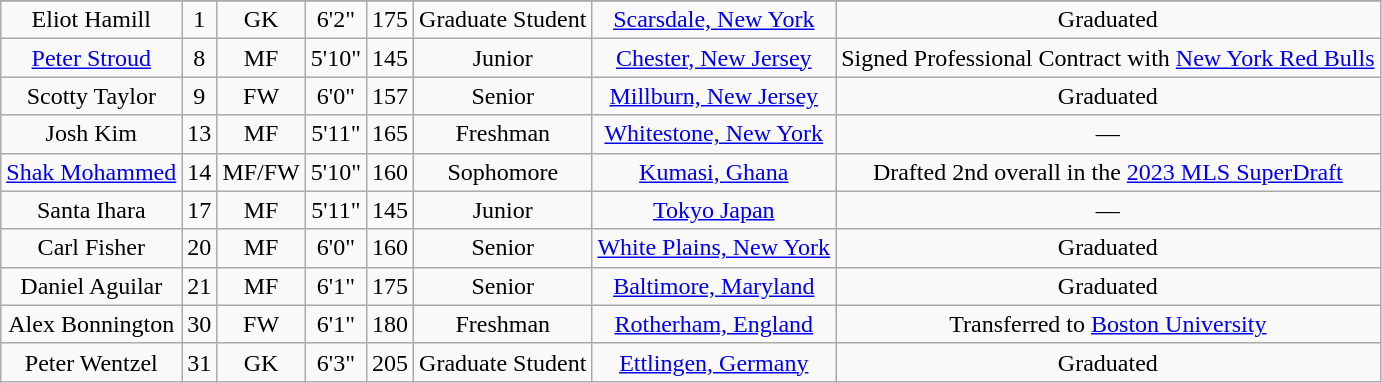<table class="wikitable sortable" border="1" style="text-align:center;">
<tr align=center>
</tr>
<tr>
<td>Eliot Hamill</td>
<td>1</td>
<td>GK</td>
<td>6'2"</td>
<td>175</td>
<td>Graduate Student</td>
<td><a href='#'>Scarsdale, New York</a></td>
<td>Graduated</td>
</tr>
<tr>
<td><a href='#'>Peter Stroud</a></td>
<td>8</td>
<td>MF</td>
<td>5'10"</td>
<td>145</td>
<td>Junior</td>
<td><a href='#'>Chester, New Jersey</a></td>
<td>Signed Professional Contract with <a href='#'>New York Red Bulls</a></td>
</tr>
<tr>
<td>Scotty Taylor</td>
<td>9</td>
<td>FW</td>
<td>6'0"</td>
<td>157</td>
<td>Senior</td>
<td><a href='#'>Millburn, New Jersey</a></td>
<td>Graduated</td>
</tr>
<tr>
<td>Josh Kim</td>
<td>13</td>
<td>MF</td>
<td>5'11"</td>
<td>165</td>
<td>Freshman</td>
<td><a href='#'>Whitestone, New York</a></td>
<td>—</td>
</tr>
<tr>
<td><a href='#'>Shak Mohammed</a></td>
<td>14</td>
<td>MF/FW</td>
<td>5'10"</td>
<td>160</td>
<td>Sophomore</td>
<td><a href='#'>Kumasi, Ghana</a></td>
<td>Drafted 2nd overall in the <a href='#'>2023 MLS SuperDraft</a></td>
</tr>
<tr>
<td>Santa Ihara</td>
<td>17</td>
<td>MF</td>
<td>5'11"</td>
<td>145</td>
<td>Junior</td>
<td><a href='#'>Tokyo Japan</a></td>
<td>—</td>
</tr>
<tr>
<td>Carl Fisher</td>
<td>20</td>
<td>MF</td>
<td>6'0"</td>
<td>160</td>
<td>Senior</td>
<td><a href='#'>White Plains, New York</a></td>
<td>Graduated</td>
</tr>
<tr>
<td>Daniel Aguilar</td>
<td>21</td>
<td>MF</td>
<td>6'1"</td>
<td>175</td>
<td>Senior</td>
<td><a href='#'>Baltimore, Maryland</a></td>
<td>Graduated</td>
</tr>
<tr>
<td>Alex Bonnington</td>
<td>30</td>
<td>FW</td>
<td>6'1"</td>
<td>180</td>
<td>Freshman</td>
<td><a href='#'>Rotherham, England</a></td>
<td>Transferred to <a href='#'>Boston University</a></td>
</tr>
<tr>
<td>Peter Wentzel</td>
<td>31</td>
<td>GK</td>
<td>6'3"</td>
<td>205</td>
<td>Graduate Student</td>
<td><a href='#'>Ettlingen, Germany</a></td>
<td>Graduated</td>
</tr>
</table>
